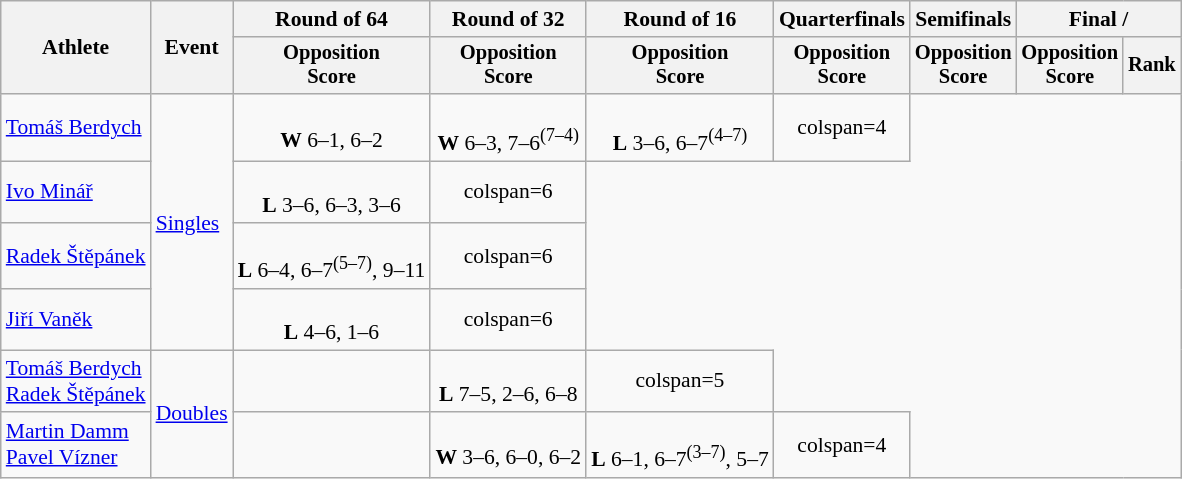<table class=wikitable style="font-size:90%">
<tr>
<th rowspan="2">Athlete</th>
<th rowspan="2">Event</th>
<th>Round of 64</th>
<th>Round of 32</th>
<th>Round of 16</th>
<th>Quarterfinals</th>
<th>Semifinals</th>
<th colspan=2>Final / </th>
</tr>
<tr style="font-size:95%">
<th>Opposition<br>Score</th>
<th>Opposition<br>Score</th>
<th>Opposition<br>Score</th>
<th>Opposition<br>Score</th>
<th>Opposition<br>Score</th>
<th>Opposition<br>Score</th>
<th>Rank</th>
</tr>
<tr align=center>
<td align=left><a href='#'>Tomáš Berdych</a></td>
<td align=left rowspan=4><a href='#'>Singles</a></td>
<td><br><strong>W</strong> 6–1, 6–2</td>
<td><br><strong>W</strong> 6–3, 7–6<sup>(7–4)</sup></td>
<td><br><strong>L</strong> 3–6, 6–7<sup>(4–7)</sup></td>
<td>colspan=4 </td>
</tr>
<tr align=center>
<td align=left><a href='#'>Ivo Minář</a></td>
<td><br><strong>L</strong> 3–6, 6–3, 3–6</td>
<td>colspan=6 </td>
</tr>
<tr align=center>
<td align=left><a href='#'>Radek Štěpánek</a></td>
<td><br><strong>L</strong> 6–4, 6–7<sup>(5–7)</sup>, 9–11</td>
<td>colspan=6 </td>
</tr>
<tr align=center>
<td align=left><a href='#'>Jiří Vaněk</a></td>
<td><br><strong>L</strong> 4–6, 1–6</td>
<td>colspan=6 </td>
</tr>
<tr align=center>
<td align=left><a href='#'>Tomáš Berdych</a><br><a href='#'>Radek Štěpánek</a></td>
<td align=left rowspan=2><a href='#'>Doubles</a></td>
<td></td>
<td><br><strong>L</strong> 7–5, 2–6, 6–8</td>
<td>colspan=5 </td>
</tr>
<tr align=center>
<td align=left><a href='#'>Martin Damm</a><br><a href='#'>Pavel Vízner</a></td>
<td></td>
<td><br><strong>W</strong> 3–6, 6–0, 6–2</td>
<td><br><strong>L</strong> 6–1, 6–7<sup>(3–7)</sup>, 5–7</td>
<td>colspan=4 </td>
</tr>
</table>
